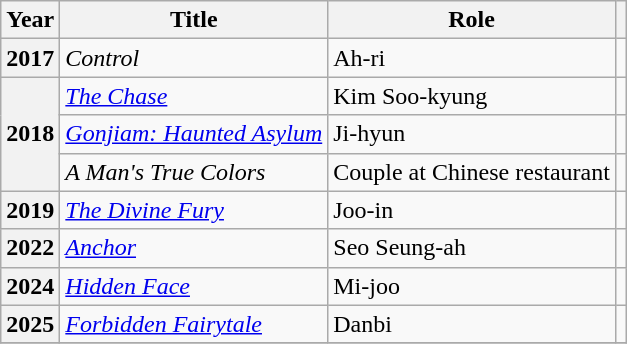<table class="wikitable plainrowheaders sortable">
<tr>
<th scope="col">Year</th>
<th scope="col">Title</th>
<th scope="col">Role</th>
<th scope="col" class="unsortable"></th>
</tr>
<tr>
<th scope="row">2017</th>
<td><em>Control</em></td>
<td>Ah-ri</td>
<td style="text-align:center"></td>
</tr>
<tr>
<th scope="row" rowspan="3">2018</th>
<td><em><a href='#'>The Chase</a></em></td>
<td>Kim Soo-kyung</td>
<td style="text-align:center"></td>
</tr>
<tr>
<td><em><a href='#'>Gonjiam: Haunted Asylum</a></em></td>
<td>Ji-hyun</td>
<td style="text-align:center"></td>
</tr>
<tr>
<td><em>A Man's True Colors</em></td>
<td>Couple at Chinese restaurant</td>
<td style="text-align:center"></td>
</tr>
<tr>
<th scope="row">2019</th>
<td><em><a href='#'>The Divine Fury</a></em></td>
<td>Joo-in</td>
<td style="text-align:center"></td>
</tr>
<tr>
<th scope="row">2022</th>
<td><em><a href='#'>Anchor</a></em></td>
<td>Seo Seung-ah</td>
<td style="text-align:center"></td>
</tr>
<tr>
<th scope="row">2024</th>
<td><em><a href='#'>Hidden Face</a></em></td>
<td>Mi-joo</td>
<td style="text-align:center"></td>
</tr>
<tr>
<th scope="row">2025</th>
<td><em><a href='#'>Forbidden Fairytale</a></em></td>
<td>Danbi</td>
<td style="text-align:center"></td>
</tr>
<tr>
</tr>
</table>
